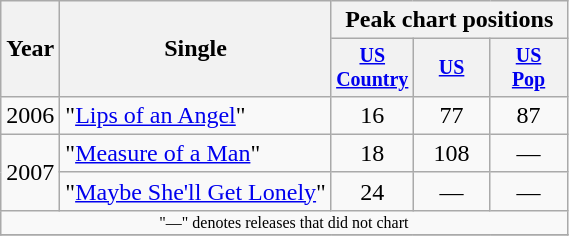<table class="wikitable" style="text-align:center;">
<tr>
<th rowspan="2">Year</th>
<th rowspan="2">Single</th>
<th colspan="3">Peak chart positions</th>
</tr>
<tr style="font-size:smaller;">
<th width="45"><a href='#'>US Country</a></th>
<th width="45"><a href='#'>US</a></th>
<th width="45"><a href='#'>US<br>Pop</a></th>
</tr>
<tr>
<td>2006</td>
<td align="left">"<a href='#'>Lips of an Angel</a>"</td>
<td>16</td>
<td>77</td>
<td>87</td>
</tr>
<tr>
<td rowspan="2">2007</td>
<td align="left">"<a href='#'>Measure of a Man</a>"</td>
<td>18</td>
<td>108</td>
<td>—</td>
</tr>
<tr>
<td align="left">"<a href='#'>Maybe She'll Get Lonely</a>"</td>
<td>24</td>
<td>—</td>
<td>—</td>
</tr>
<tr>
<td colspan="5" style="font-size:8pt">"—" denotes releases that did not chart</td>
</tr>
<tr>
</tr>
</table>
